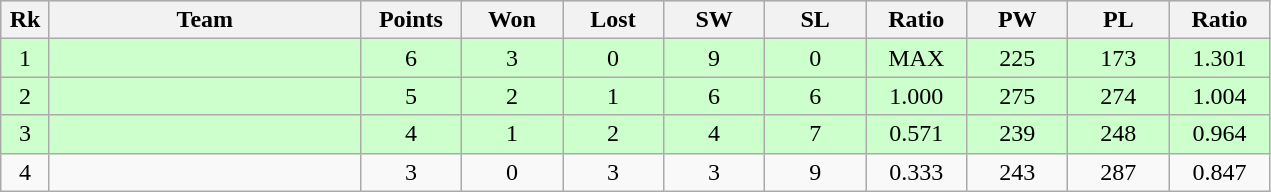<table class=wikitable style=text-align:center>
<tr style="background: #DCDCDC">
<th width=25>Rk</th>
<th width=200>Team</th>
<th width=60>Points</th>
<th width=60>Won</th>
<th width=60>Lost</th>
<th width=60>SW</th>
<th width=60>SL</th>
<th width=60>Ratio</th>
<th width=60>PW</th>
<th width=60>PL</th>
<th width=60>Ratio</th>
</tr>
<tr style="background: #CCFFCC">
<td>1</td>
<td align=left></td>
<td>6</td>
<td>3</td>
<td>0</td>
<td>9</td>
<td>0</td>
<td>MAX</td>
<td>225</td>
<td>173</td>
<td>1.301</td>
</tr>
<tr style="background: #CCFFCC">
<td>2</td>
<td align=left></td>
<td>5</td>
<td>2</td>
<td>1</td>
<td>6</td>
<td>6</td>
<td>1.000</td>
<td>275</td>
<td>274</td>
<td>1.004</td>
</tr>
<tr style="background: #CCFFCC">
<td>3</td>
<td align=left></td>
<td>4</td>
<td>1</td>
<td>2</td>
<td>4</td>
<td>7</td>
<td>0.571</td>
<td>239</td>
<td>248</td>
<td>0.964</td>
</tr>
<tr>
<td>4</td>
<td align=left></td>
<td>3</td>
<td>0</td>
<td>3</td>
<td>3</td>
<td>9</td>
<td>0.333</td>
<td>243</td>
<td>287</td>
<td>0.847</td>
</tr>
</table>
